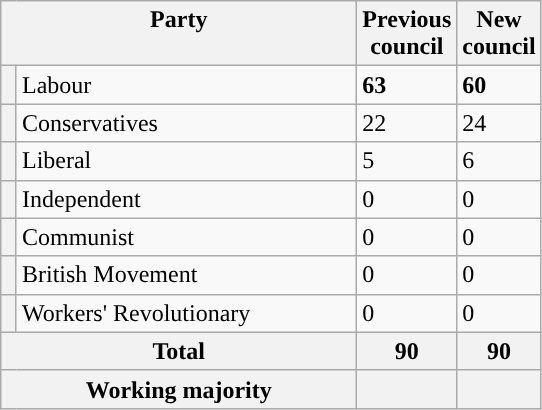<table class="wikitable">
<tr>
<th valign=top colspan="2" style="width: 230px">Party</th>
<th valign=top style="width: 30px">Previous council</th>
<th valign=top style="width: 30px">New council</th>
</tr>
<tr>
<th style="background-color: "></th>
<td>Labour</td>
<td><strong>63</strong></td>
<td><strong>60</strong></td>
</tr>
<tr>
<th style="background-color: "></th>
<td>Conservatives</td>
<td>22</td>
<td>24</td>
</tr>
<tr>
<th style="background-color: "></th>
<td>Liberal</td>
<td>5</td>
<td>6</td>
</tr>
<tr>
<th style="background-color: "></th>
<td>Independent</td>
<td>0</td>
<td>0</td>
</tr>
<tr>
<th style="background-color: "></th>
<td>Communist</td>
<td>0</td>
<td>0</td>
</tr>
<tr>
<th style="background-color: "></th>
<td>British Movement</td>
<td>0</td>
<td>0</td>
</tr>
<tr>
<th style="background-color: "></th>
<td>Workers' Revolutionary</td>
<td>0</td>
<td>0</td>
</tr>
<tr>
<th colspan=2>Total</th>
<th style="text-align: center">90</th>
<th colspan=3>90</th>
</tr>
<tr>
<th colspan=2>Working majority</th>
<th></th>
<th></th>
</tr>
</table>
